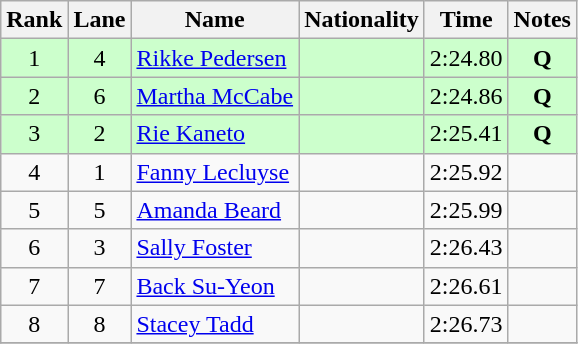<table class="wikitable sortable" style="text-align:center">
<tr>
<th>Rank</th>
<th>Lane</th>
<th>Name</th>
<th>Nationality</th>
<th>Time</th>
<th>Notes</th>
</tr>
<tr bgcolor=ccffcc>
<td>1</td>
<td>4</td>
<td align=left><a href='#'>Rikke Pedersen</a></td>
<td align=left></td>
<td>2:24.80</td>
<td><strong>Q</strong></td>
</tr>
<tr bgcolor=ccffcc>
<td>2</td>
<td>6</td>
<td align=left><a href='#'>Martha McCabe</a></td>
<td align=left></td>
<td>2:24.86</td>
<td><strong>Q</strong></td>
</tr>
<tr bgcolor=ccffcc>
<td>3</td>
<td>2</td>
<td align=left><a href='#'>Rie Kaneto</a></td>
<td align=left></td>
<td>2:25.41</td>
<td><strong>Q</strong></td>
</tr>
<tr>
<td>4</td>
<td>1</td>
<td align=left><a href='#'>Fanny Lecluyse</a></td>
<td align=left></td>
<td>2:25.92</td>
<td></td>
</tr>
<tr>
<td>5</td>
<td>5</td>
<td align=left><a href='#'>Amanda Beard</a></td>
<td align=left></td>
<td>2:25.99</td>
<td></td>
</tr>
<tr>
<td>6</td>
<td>3</td>
<td align=left><a href='#'>Sally Foster</a></td>
<td align=left></td>
<td>2:26.43</td>
<td></td>
</tr>
<tr>
<td>7</td>
<td>7</td>
<td align=left><a href='#'>Back Su-Yeon</a></td>
<td align=left></td>
<td>2:26.61</td>
<td></td>
</tr>
<tr>
<td>8</td>
<td>8</td>
<td align=left><a href='#'>Stacey Tadd</a></td>
<td align=left></td>
<td>2:26.73</td>
<td></td>
</tr>
<tr>
</tr>
</table>
